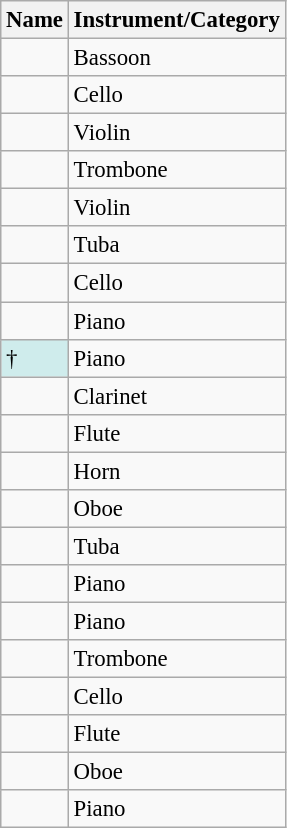<table class="wikitable sortable" style="font-size: 95%">
<tr>
<th>Name</th>
<th>Instrument/Category</th>
</tr>
<tr>
<td><strong></strong></td>
<td>Bassoon</td>
</tr>
<tr>
<td><strong></strong></td>
<td>Cello</td>
</tr>
<tr>
<td></td>
<td>Violin</td>
</tr>
<tr>
<td></td>
<td>Trombone</td>
</tr>
<tr>
<td></td>
<td>Violin</td>
</tr>
<tr>
<td></td>
<td>Tuba</td>
</tr>
<tr>
<td></td>
<td>Cello</td>
</tr>
<tr>
<td></td>
<td>Piano</td>
</tr>
<tr>
<td bgcolor="#CFECEC"><strong></strong>†</td>
<td>Piano</td>
</tr>
<tr>
<td></td>
<td>Clarinet</td>
</tr>
<tr>
<td></td>
<td>Flute</td>
</tr>
<tr>
<td></td>
<td>Horn</td>
</tr>
<tr>
<td></td>
<td>Oboe</td>
</tr>
<tr>
<td><strong></strong></td>
<td>Tuba</td>
</tr>
<tr>
<td></td>
<td>Piano</td>
</tr>
<tr>
<td></td>
<td>Piano</td>
</tr>
<tr>
<td></td>
<td>Trombone</td>
</tr>
<tr>
<td></td>
<td>Cello</td>
</tr>
<tr>
<td></td>
<td>Flute</td>
</tr>
<tr>
<td></td>
<td>Oboe</td>
</tr>
<tr>
<td></td>
<td>Piano</td>
</tr>
</table>
